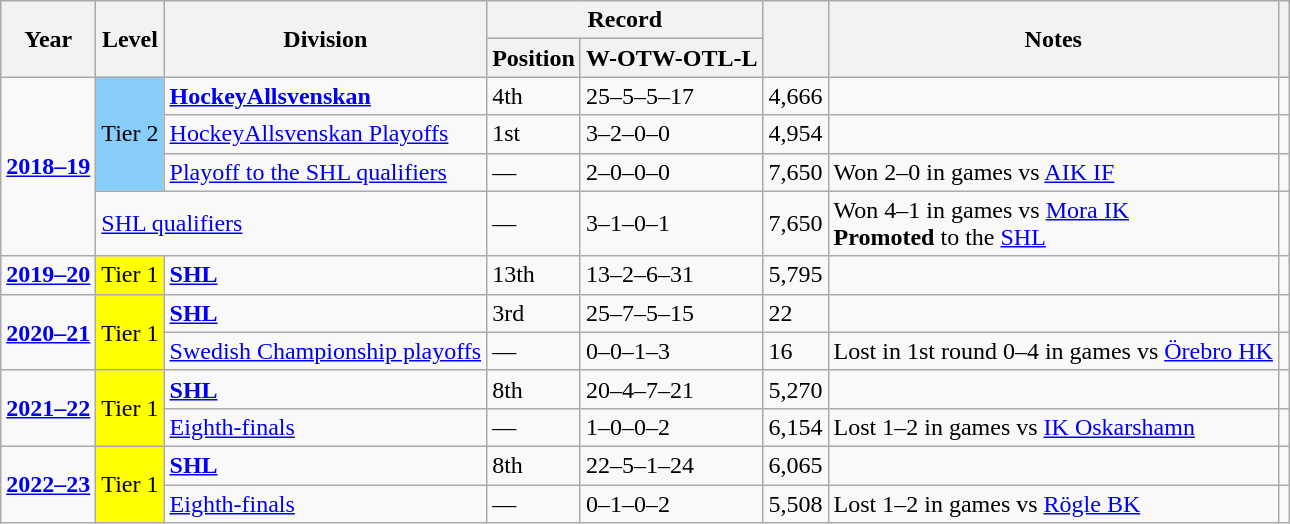<table class="wikitable">
<tr>
<th rowspan="2">Year</th>
<th rowspan="2">Level</th>
<th rowspan="2">Division</th>
<th colspan="2">Record</th>
<th rowspan=2></th>
<th rowspan="2">Notes</th>
<th rowspan=2></th>
</tr>
<tr>
<th>Position</th>
<th>W-OTW-OTL-L</th>
</tr>
<tr>
<td rowspan=4><strong><a href='#'>2018–19</a></strong></td>
<td rowspan=3 style="background:#87CEFA;">Tier 2</td>
<td><strong><a href='#'>HockeyAllsvenskan</a></strong></td>
<td>4th</td>
<td>25–5–5–17</td>
<td>4,666</td>
<td></td>
<td></td>
</tr>
<tr>
<td><a href='#'>HockeyAllsvenskan Playoffs</a></td>
<td>1st</td>
<td>3–2–0–0</td>
<td>4,954</td>
<td></td>
<td></td>
</tr>
<tr>
<td><a href='#'>Playoff to the SHL qualifiers</a></td>
<td>—</td>
<td>2–0–0–0</td>
<td>7,650</td>
<td>Won 2–0 in games vs <a href='#'>AIK IF</a></td>
<td></td>
</tr>
<tr>
<td colspan=2><a href='#'>SHL qualifiers</a></td>
<td>—</td>
<td>3–1–0–1</td>
<td>7,650</td>
<td>Won 4–1 in games vs <a href='#'>Mora IK</a><br> <strong>Promoted</strong> to the <a href='#'>SHL</a></td>
<td></td>
</tr>
<tr>
<td><strong><a href='#'>2019–20</a></strong></td>
<td style="background:#FFFF00;">Tier 1</td>
<td><strong><a href='#'>SHL</a></strong></td>
<td>13th</td>
<td>13–2–6–31</td>
<td>5,795</td>
<td></td>
<td></td>
</tr>
<tr>
<td rowspan=2><strong><a href='#'>2020–21</a></strong></td>
<td rowspan=2 style="background:#FFFF00;">Tier 1</td>
<td><strong><a href='#'>SHL</a></strong></td>
<td>3rd</td>
<td>25–7–5–15</td>
<td>22</td>
<td></td>
<td></td>
</tr>
<tr>
<td><a href='#'>Swedish Championship playoffs</a></td>
<td>—</td>
<td>0–0–1–3</td>
<td>16</td>
<td>Lost in 1st round 0–4 in games vs <a href='#'>Örebro HK</a></td>
<td></td>
</tr>
<tr>
<td rowspan=2><strong><a href='#'>2021–22</a></strong></td>
<td rowspan=2 style="background:#FFFF00;">Tier 1</td>
<td><strong><a href='#'>SHL</a></strong></td>
<td>8th</td>
<td>20–4–7–21</td>
<td>5,270</td>
<td></td>
<td></td>
</tr>
<tr>
<td><a href='#'>Eighth-finals</a></td>
<td>—</td>
<td>1–0–0–2</td>
<td>6,154</td>
<td>Lost 1–2 in games vs <a href='#'>IK Oskarshamn</a></td>
<td></td>
</tr>
<tr>
<td rowspan=2><strong><a href='#'>2022–23</a></strong></td>
<td rowspan=2 style="background:#FFFF00;">Tier 1</td>
<td><strong><a href='#'>SHL</a></strong></td>
<td>8th</td>
<td>22–5–1–24</td>
<td>6,065</td>
<td></td>
<td></td>
</tr>
<tr>
<td><a href='#'>Eighth-finals</a></td>
<td>—</td>
<td>0–1–0–2</td>
<td>5,508</td>
<td>Lost 1–2 in games vs <a href='#'>Rögle BK</a></td>
<td></td>
</tr>
</table>
